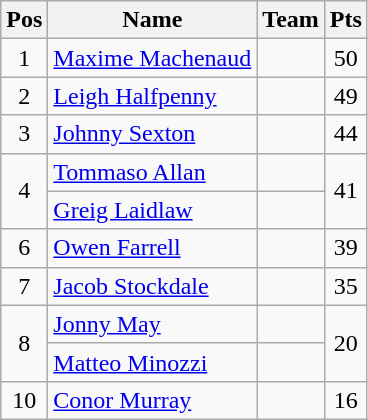<table class="wikitable" style="text-align:center">
<tr>
<th>Pos</th>
<th>Name</th>
<th>Team</th>
<th>Pts</th>
</tr>
<tr>
<td>1</td>
<td align="left"><a href='#'>Maxime Machenaud</a></td>
<td align="left"></td>
<td>50</td>
</tr>
<tr>
<td>2</td>
<td align="left"><a href='#'>Leigh Halfpenny</a></td>
<td align="left"></td>
<td>49</td>
</tr>
<tr>
<td>3</td>
<td align="left"><a href='#'>Johnny Sexton</a></td>
<td align="left"></td>
<td>44</td>
</tr>
<tr>
<td rowspan=2>4</td>
<td align="left"><a href='#'>Tommaso Allan</a></td>
<td align="left"></td>
<td rowspan=2>41</td>
</tr>
<tr>
<td align="left"><a href='#'>Greig Laidlaw</a></td>
<td align="left"></td>
</tr>
<tr>
<td>6</td>
<td align="left"><a href='#'>Owen Farrell</a></td>
<td align="left"></td>
<td>39</td>
</tr>
<tr>
<td>7</td>
<td align="left"><a href='#'>Jacob Stockdale</a></td>
<td align="left"></td>
<td>35</td>
</tr>
<tr>
<td rowspan=2>8</td>
<td align="left"><a href='#'>Jonny May</a></td>
<td align="left"></td>
<td rowspan=2>20</td>
</tr>
<tr>
<td align="left"><a href='#'>Matteo Minozzi</a></td>
<td align="left"></td>
</tr>
<tr>
<td>10</td>
<td align="left"><a href='#'>Conor Murray</a></td>
<td align="left"></td>
<td>16</td>
</tr>
</table>
